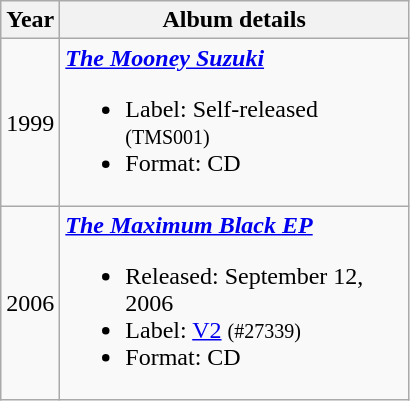<table class="wikitable">
<tr>
<th>Year</th>
<th width="225">Album details</th>
</tr>
<tr>
<td>1999</td>
<td><strong><em><a href='#'>The Mooney Suzuki</a></em></strong><br><ul><li>Label: Self-released <small>(TMS001)</small></li><li>Format: CD</li></ul></td>
</tr>
<tr>
<td>2006</td>
<td><strong><em><a href='#'>The Maximum Black EP</a></em></strong><br><ul><li>Released: September 12, 2006</li><li>Label: <a href='#'>V2</a> <small>(#27339)</small></li><li>Format: CD</li></ul></td>
</tr>
</table>
